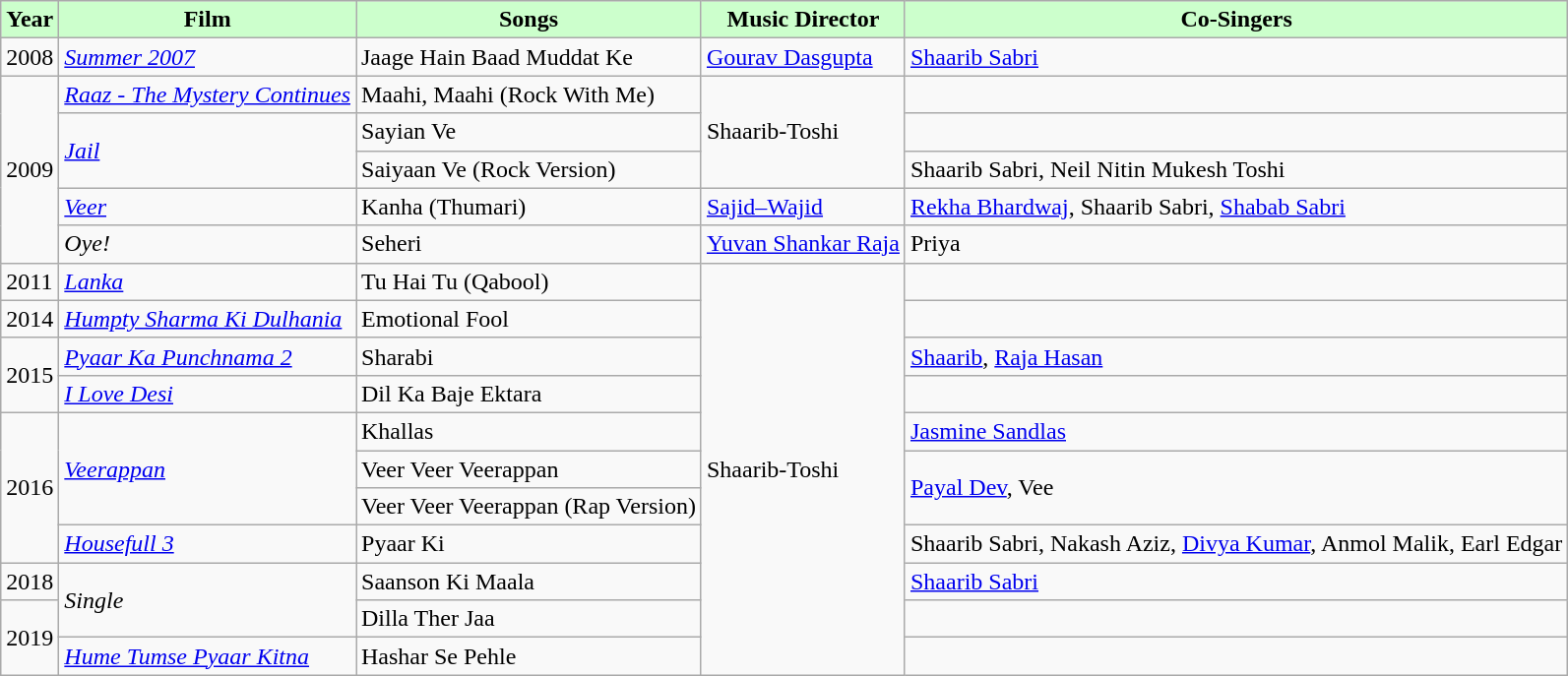<table class="wikitable sortable">
<tr>
<th style="background:#cfc; text-align:center;"><strong>Year</strong></th>
<th style="background:#cfc; text-align:center;"><strong>Film</strong></th>
<th style="background:#cfc; text-align:center;"><strong>Songs</strong></th>
<th style="background:#cfc; text-align:center;"><strong>Music Director</strong></th>
<th style="background:#cfc; text-align:center;"><strong>Co-Singers</strong></th>
</tr>
<tr>
<td>2008</td>
<td><em><a href='#'>Summer 2007</a></em></td>
<td>Jaage Hain Baad Muddat Ke</td>
<td><a href='#'>Gourav Dasgupta</a></td>
<td><a href='#'>Shaarib Sabri</a></td>
</tr>
<tr>
<td rowspan="5">2009</td>
<td><em><a href='#'>Raaz - The Mystery Continues</a></em></td>
<td>Maahi, Maahi (Rock With Me)</td>
<td rowspan=3>Shaarib-Toshi</td>
<td></td>
</tr>
<tr>
<td rowspan="2"><a href='#'><em>Jail</em></a></td>
<td>Sayian Ve</td>
<td></td>
</tr>
<tr>
<td>Saiyaan Ve (Rock Version)</td>
<td>Shaarib Sabri, Neil Nitin Mukesh	Toshi</td>
</tr>
<tr>
<td><a href='#'><em>Veer</em></a></td>
<td>Kanha (Thumari)</td>
<td><a href='#'>Sajid–Wajid</a></td>
<td><a href='#'>Rekha Bhardwaj</a>, Shaarib Sabri, <a href='#'>Shabab Sabri</a></td>
</tr>
<tr>
<td><em>Oye!</em></td>
<td>Seheri</td>
<td><a href='#'>Yuvan Shankar Raja</a></td>
<td>Priya</td>
</tr>
<tr>
<td>2011</td>
<td><a href='#'><em>Lanka</em></a></td>
<td>Tu Hai Tu (Qabool)</td>
<td rowspan=11>Shaarib-Toshi</td>
<td></td>
</tr>
<tr>
<td>2014</td>
<td><em><a href='#'>Humpty Sharma Ki Dulhania</a></em></td>
<td>Emotional Fool</td>
<td></td>
</tr>
<tr>
<td rowspan="2">2015</td>
<td><em><a href='#'>Pyaar Ka Punchnama 2</a></em></td>
<td>Sharabi</td>
<td><a href='#'>Shaarib</a>, <a href='#'>Raja Hasan</a></td>
</tr>
<tr>
<td><em><a href='#'>I Love Desi</a></em></td>
<td>Dil Ka Baje Ektara</td>
<td></td>
</tr>
<tr>
<td rowspan="4">2016</td>
<td rowspan="3"><a href='#'><em>Veerappan</em></a></td>
<td>Khallas</td>
<td><a href='#'>Jasmine Sandlas</a></td>
</tr>
<tr>
<td>Veer Veer Veerappan</td>
<td rowspan=2><a href='#'>Payal Dev</a>, Vee</td>
</tr>
<tr>
<td>Veer Veer Veerappan (Rap Version)</td>
</tr>
<tr>
<td><em><a href='#'>Housefull 3</a></em></td>
<td>Pyaar Ki</td>
<td>Shaarib Sabri, Nakash Aziz, <a href='#'>Divya Kumar</a>, Anmol Malik, Earl Edgar</td>
</tr>
<tr>
<td>2018</td>
<td rowspan=2><em>Single</em></td>
<td>Saanson Ki Maala</td>
<td><a href='#'>Shaarib Sabri</a></td>
</tr>
<tr>
<td rowspan=2>2019</td>
<td>Dilla Ther Jaa</td>
<td></td>
</tr>
<tr>
<td><em><a href='#'>Hume Tumse Pyaar Kitna</a></em></td>
<td>Hashar Se Pehle</td>
<td></td>
</tr>
</table>
